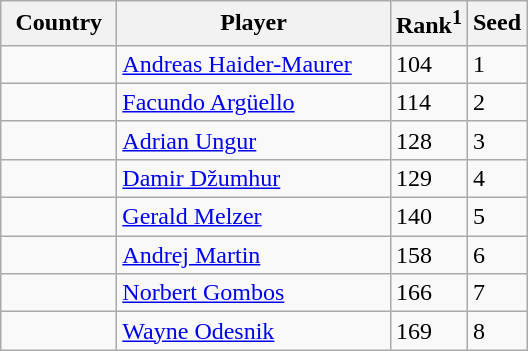<table class="sortable wikitable">
<tr>
<th width="70">Country</th>
<th width="175">Player</th>
<th>Rank<sup>1</sup></th>
<th>Seed</th>
</tr>
<tr>
<td></td>
<td><a href='#'>Andreas Haider-Maurer</a></td>
<td>104</td>
<td>1</td>
</tr>
<tr>
<td></td>
<td><a href='#'>Facundo Argüello</a></td>
<td>114</td>
<td>2</td>
</tr>
<tr>
<td></td>
<td><a href='#'>Adrian Ungur</a></td>
<td>128</td>
<td>3</td>
</tr>
<tr>
<td></td>
<td><a href='#'>Damir Džumhur</a></td>
<td>129</td>
<td>4</td>
</tr>
<tr>
<td></td>
<td><a href='#'>Gerald Melzer</a></td>
<td>140</td>
<td>5</td>
</tr>
<tr>
<td></td>
<td><a href='#'>Andrej Martin</a></td>
<td>158</td>
<td>6</td>
</tr>
<tr>
<td></td>
<td><a href='#'>Norbert Gombos</a></td>
<td>166</td>
<td>7</td>
</tr>
<tr>
<td></td>
<td><a href='#'>Wayne Odesnik</a></td>
<td>169</td>
<td>8</td>
</tr>
</table>
